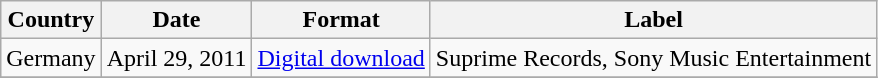<table class=wikitable>
<tr>
<th scope="col">Country</th>
<th scope="col">Date</th>
<th scope="col">Format</th>
<th scope="col">Label</th>
</tr>
<tr>
<td>Germany</td>
<td>April 29, 2011</td>
<td><a href='#'>Digital download</a></td>
<td>Suprime Records, Sony Music Entertainment</td>
</tr>
<tr>
</tr>
</table>
